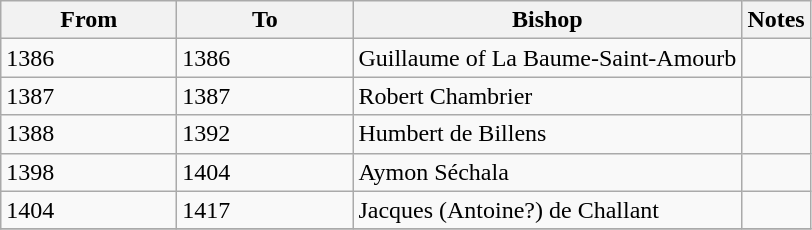<table class=wikitable>
<tr>
<th width=110px>From</th>
<th width=110px>To</th>
<th>Bishop</th>
<th>Notes</th>
</tr>
<tr>
<td>1386</td>
<td>1386</td>
<td>Guillaume of La Baume-Saint-Amourb</td>
<td></td>
</tr>
<tr>
<td>1387</td>
<td>1387</td>
<td>Robert Chambrier</td>
<td></td>
</tr>
<tr>
<td>1388</td>
<td>1392</td>
<td>Humbert de Billens</td>
<td></td>
</tr>
<tr>
<td>1398</td>
<td>1404</td>
<td>Aymon Séchala</td>
<td></td>
</tr>
<tr>
<td>1404</td>
<td>1417</td>
<td>Jacques (Antoine?) de Challant</td>
<td></td>
</tr>
<tr>
</tr>
</table>
